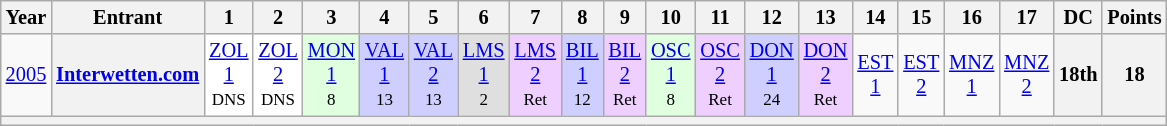<table class="wikitable" style="text-align:center; font-size:85%">
<tr>
<th>Year</th>
<th>Entrant</th>
<th>1</th>
<th>2</th>
<th>3</th>
<th>4</th>
<th>5</th>
<th>6</th>
<th>7</th>
<th>8</th>
<th>9</th>
<th>10</th>
<th>11</th>
<th>12</th>
<th>13</th>
<th>14</th>
<th>15</th>
<th>16</th>
<th>17</th>
<th>DC</th>
<th>Points</th>
</tr>
<tr>
<td><a href='#'>2005</a></td>
<th nowrap><a href='#'>Interwetten.com</a></th>
<td style="background:#FFFFFF;"><a href='#'>ZOL<br>1</a><br><small>DNS</small></td>
<td style="background:#FFFFFF;"><a href='#'>ZOL<br>2</a><br><small>DNS</small></td>
<td style="background:#DFFFDF;"><a href='#'>MON<br>1</a><br><small>8</small></td>
<td style="background:#CFCFFF;"><a href='#'>VAL<br>1</a><br><small>13</small></td>
<td style="background:#CFCFFF;"><a href='#'>VAL<br>2</a><br><small>13</small></td>
<td style="background:#DFDFDF;"><a href='#'>LMS<br>1</a><br><small>2</small></td>
<td style="background:#EFCFFF;"><a href='#'>LMS<br>2</a><br><small>Ret</small></td>
<td style="background:#CFCFFF;"><a href='#'>BIL<br>1</a><br><small>12</small></td>
<td style="background:#EFCFFF;"><a href='#'>BIL<br>2</a><br><small>Ret</small></td>
<td style="background:#DFFFDF;"><a href='#'>OSC<br>1</a><br><small>8</small></td>
<td style="background:#EFCFFF;"><a href='#'>OSC<br>2</a><br><small>Ret</small></td>
<td style="background:#CFCFFF;"><a href='#'>DON<br>1</a><br><small>24</small></td>
<td style="background:#EFCFFF;"><a href='#'>DON<br>2</a><br><small>Ret</small></td>
<td><a href='#'>EST<br>1</a><br><small></small></td>
<td><a href='#'>EST<br>2</a><br><small></small></td>
<td><a href='#'>MNZ<br>1</a><br><small></small></td>
<td><a href='#'>MNZ<br>2</a><br><small></small></td>
<th>18th</th>
<th>18</th>
</tr>
<tr>
<th colspan="21"></th>
</tr>
</table>
